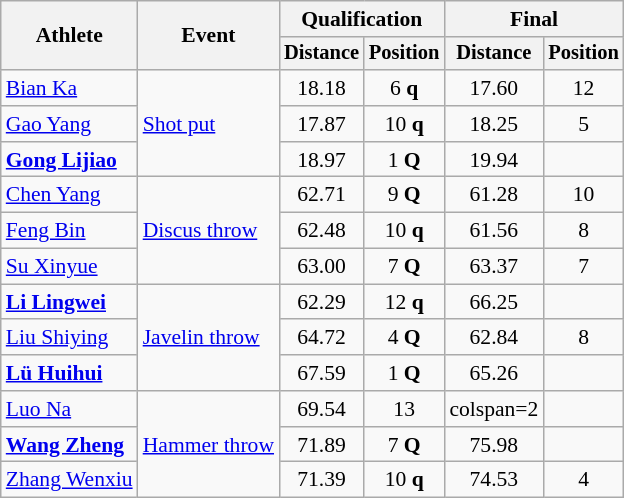<table class=wikitable style="font-size:90%">
<tr>
<th rowspan="2">Athlete</th>
<th rowspan="2">Event</th>
<th colspan="2">Qualification</th>
<th colspan="2">Final</th>
</tr>
<tr style="font-size:95%">
<th>Distance</th>
<th>Position</th>
<th>Distance</th>
<th>Position</th>
</tr>
<tr style=text-align:center>
<td style=text-align:left><a href='#'>Bian Ka</a></td>
<td style=text-align:left rowspan=3><a href='#'>Shot put</a></td>
<td>18.18 <strong></strong></td>
<td>6 <strong>q</strong></td>
<td>17.60</td>
<td>12</td>
</tr>
<tr style=text-align:center>
<td style=text-align:left><a href='#'>Gao Yang</a></td>
<td>17.87</td>
<td>10 <strong>q</strong></td>
<td>18.25</td>
<td>5</td>
</tr>
<tr style=text-align:center>
<td style=text-align:left><strong><a href='#'>Gong Lijiao</a></strong></td>
<td>18.97</td>
<td>1 <strong>Q</strong></td>
<td>19.94</td>
<td></td>
</tr>
<tr style=text-align:center>
<td style=text-align:left><a href='#'>Chen Yang</a></td>
<td style=text-align:left  rowspan=3><a href='#'>Discus throw</a></td>
<td>62.71</td>
<td>9 <strong>Q</strong></td>
<td>61.28</td>
<td>10</td>
</tr>
<tr style=text-align:center>
<td style=text-align:left><a href='#'>Feng Bin</a></td>
<td>62.48</td>
<td>10 <strong>q</strong></td>
<td>61.56</td>
<td>8</td>
</tr>
<tr style=text-align:center>
<td style=text-align:left><a href='#'>Su Xinyue</a></td>
<td>63.00</td>
<td>7 <strong>Q</strong></td>
<td>63.37</td>
<td>7</td>
</tr>
<tr style=text-align:center>
<td style=text-align:left><strong><a href='#'>Li Lingwei</a></strong></td>
<td style=text-align:left rowspan=3><a href='#'>Javelin throw</a></td>
<td>62.29</td>
<td>12 <strong>q</strong></td>
<td>66.25 <strong></strong></td>
<td></td>
</tr>
<tr style=text-align:center>
<td style=text-align:left><a href='#'>Liu Shiying</a></td>
<td>64.72</td>
<td>4 <strong>Q</strong></td>
<td>62.84</td>
<td>8</td>
</tr>
<tr style=text-align:center>
<td style=text-align:left><strong><a href='#'>Lü Huihui</a></strong></td>
<td>67.59 <strong></strong></td>
<td>1 <strong>Q</strong></td>
<td>65.26</td>
<td></td>
</tr>
<tr style=text-align:center>
<td style=text-align:left><a href='#'>Luo Na</a></td>
<td style=text-align:left  rowspan=3><a href='#'>Hammer throw</a></td>
<td>69.54</td>
<td>13</td>
<td>colspan=2 </td>
</tr>
<tr style=text-align:center>
<td style=text-align:left><strong><a href='#'>Wang Zheng</a></strong></td>
<td>71.89</td>
<td>7 <strong>Q</strong></td>
<td>75.98</td>
<td></td>
</tr>
<tr style=text-align:center>
<td style=text-align:left><a href='#'>Zhang Wenxiu</a></td>
<td>71.39</td>
<td>10 <strong>q</strong></td>
<td>74.53 <strong></strong></td>
<td>4</td>
</tr>
</table>
